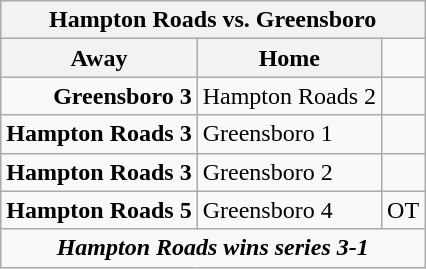<table class="wikitable">
<tr>
<th bgcolor="#DDDDDD" colspan="4">Hampton Roads vs. Greensboro</th>
</tr>
<tr>
<th>Away</th>
<th>Home</th>
</tr>
<tr>
<td align="right"><strong>Greensboro 3</strong></td>
<td>Hampton Roads 2</td>
<td></td>
</tr>
<tr>
<td align="right"><strong>Hampton Roads 3</strong></td>
<td>Greensboro 1</td>
<td></td>
</tr>
<tr>
<td align="right"><strong>Hampton Roads 3</strong></td>
<td>Greensboro 2</td>
<td></td>
</tr>
<tr>
<td align="right"><strong>Hampton Roads 5</strong></td>
<td>Greensboro 4</td>
<td>OT</td>
</tr>
<tr align="center">
<td colspan="4"><strong><em>Hampton Roads wins series 3-1</em></strong></td>
</tr>
</table>
